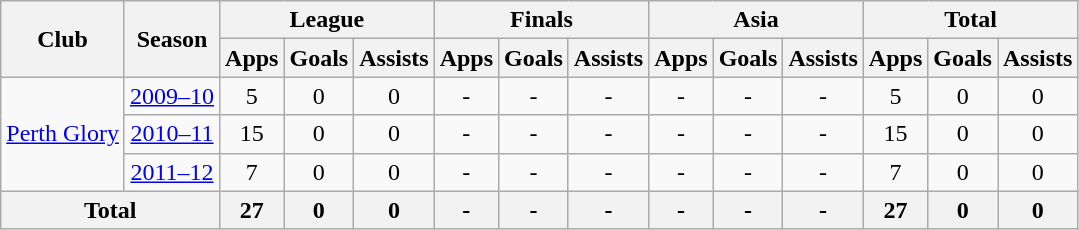<table class="wikitable" style="text-align: center;">
<tr>
<th rowspan="2">Club</th>
<th rowspan="2">Season</th>
<th colspan="3">League</th>
<th colspan="3">Finals</th>
<th colspan="3">Asia</th>
<th colspan="3">Total</th>
</tr>
<tr>
<th>Apps</th>
<th>Goals</th>
<th>Assists</th>
<th>Apps</th>
<th>Goals</th>
<th>Assists</th>
<th>Apps</th>
<th>Goals</th>
<th>Assists</th>
<th>Apps</th>
<th>Goals</th>
<th>Assists</th>
</tr>
<tr>
<td rowspan="3" valign="center"><a href='#'>Perth Glory</a></td>
<td><a href='#'>2009–10</a></td>
<td>5</td>
<td>0</td>
<td>0</td>
<td>-</td>
<td>-</td>
<td>-</td>
<td>-</td>
<td>-</td>
<td>-</td>
<td>5</td>
<td>0</td>
<td>0</td>
</tr>
<tr>
<td><a href='#'>2010–11</a></td>
<td>15</td>
<td>0</td>
<td>0</td>
<td>-</td>
<td>-</td>
<td>-</td>
<td>-</td>
<td>-</td>
<td>-</td>
<td>15</td>
<td>0</td>
<td>0</td>
</tr>
<tr>
<td><a href='#'>2011–12</a></td>
<td>7</td>
<td>0</td>
<td>0</td>
<td>-</td>
<td>-</td>
<td>-</td>
<td>-</td>
<td>-</td>
<td>-</td>
<td>7</td>
<td>0</td>
<td>0</td>
</tr>
<tr>
<th colspan="2">Total</th>
<th>27</th>
<th>0</th>
<th>0</th>
<th>-</th>
<th>-</th>
<th>-</th>
<th>-</th>
<th>-</th>
<th>-</th>
<th>27</th>
<th>0</th>
<th>0</th>
</tr>
</table>
